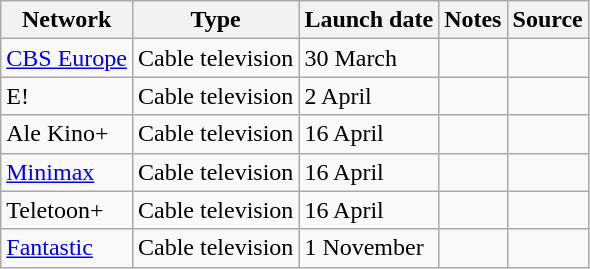<table class="wikitable sortable">
<tr>
<th>Network</th>
<th>Type</th>
<th>Launch date</th>
<th>Notes</th>
<th>Source</th>
</tr>
<tr>
<td><a href='#'>CBS Europe</a></td>
<td>Cable television</td>
<td>30 March</td>
<td></td>
<td></td>
</tr>
<tr>
<td>E!</td>
<td>Cable television</td>
<td>2 April</td>
<td></td>
<td></td>
</tr>
<tr>
<td>Ale Kino+</td>
<td>Cable television</td>
<td>16 April</td>
<td></td>
<td></td>
</tr>
<tr>
<td><a href='#'>Minimax</a></td>
<td>Cable television</td>
<td>16 April</td>
<td></td>
<td></td>
</tr>
<tr>
<td>Teletoon+</td>
<td>Cable television</td>
<td>16 April</td>
<td></td>
<td></td>
</tr>
<tr>
<td><a href='#'>Fantastic</a></td>
<td>Cable television</td>
<td>1 November</td>
<td></td>
<td></td>
</tr>
</table>
